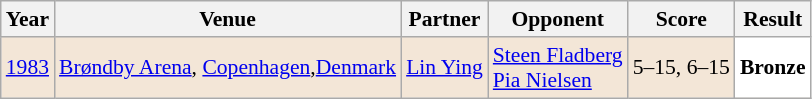<table class="sortable wikitable" style="font-size: 90%;">
<tr>
<th>Year</th>
<th>Venue</th>
<th>Partner</th>
<th>Opponent</th>
<th>Score</th>
<th>Result</th>
</tr>
<tr style="background:#F3E6D7">
<td align="center"><a href='#'>1983</a></td>
<td align="left"><a href='#'>Brøndby Arena</a>, <a href='#'>Copenhagen</a>,<a href='#'>Denmark</a></td>
<td align="left"> <a href='#'>Lin Ying</a></td>
<td align="left"> <a href='#'>Steen Fladberg</a><br> <a href='#'>Pia Nielsen</a></td>
<td align="left">5–15, 6–15</td>
<td style="text-align:left; background: white"> <strong>Bronze</strong></td>
</tr>
</table>
